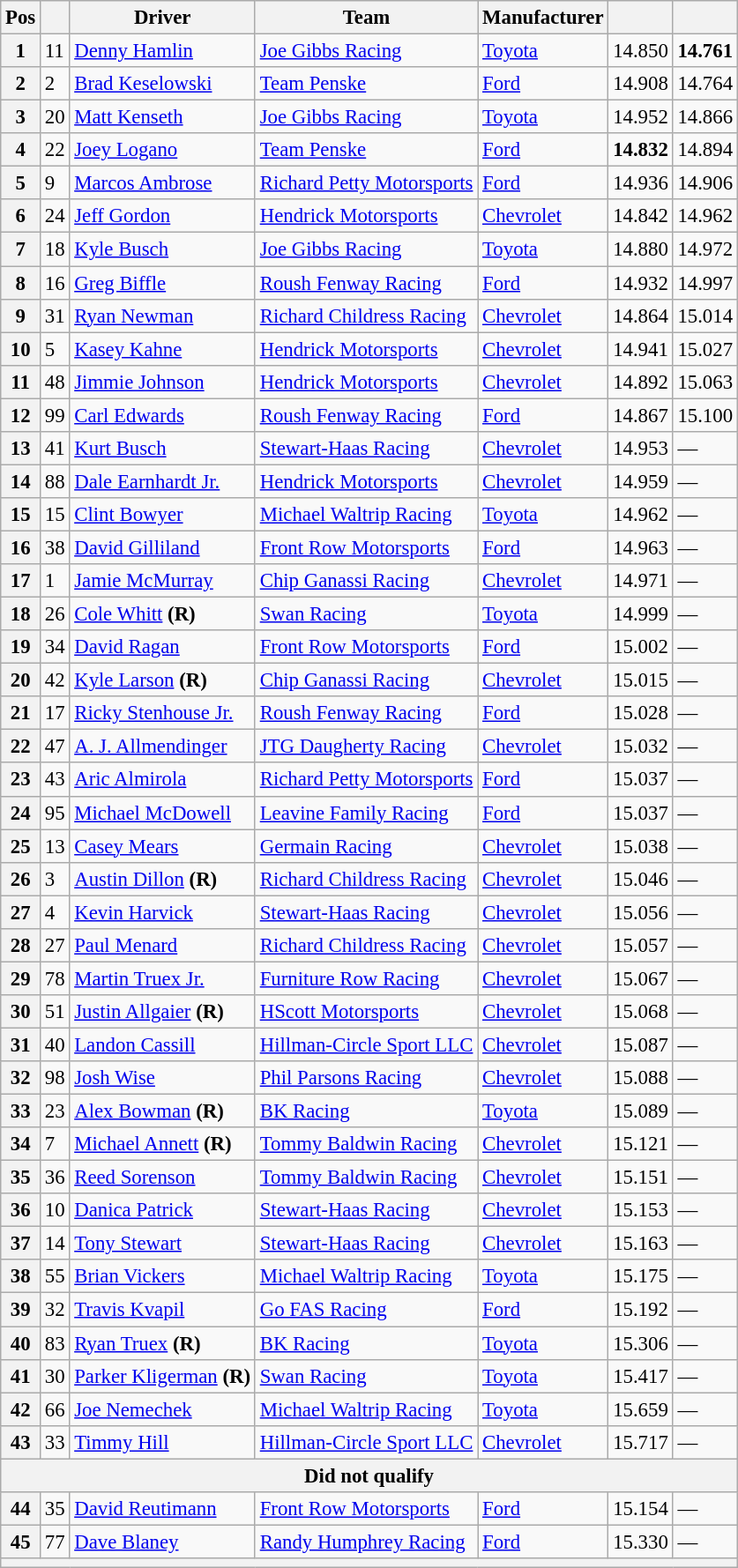<table class="wikitable" style="font-size:95%">
<tr>
<th>Pos</th>
<th></th>
<th>Driver</th>
<th>Team</th>
<th>Manufacturer</th>
<th></th>
<th></th>
</tr>
<tr>
<th>1</th>
<td>11</td>
<td><a href='#'>Denny Hamlin</a></td>
<td><a href='#'>Joe Gibbs Racing</a></td>
<td><a href='#'>Toyota</a></td>
<td>14.850</td>
<td><strong>14.761</strong></td>
</tr>
<tr>
<th>2</th>
<td>2</td>
<td><a href='#'>Brad Keselowski</a></td>
<td><a href='#'>Team Penske</a></td>
<td><a href='#'>Ford</a></td>
<td>14.908</td>
<td>14.764</td>
</tr>
<tr>
<th>3</th>
<td>20</td>
<td><a href='#'>Matt Kenseth</a></td>
<td><a href='#'>Joe Gibbs Racing</a></td>
<td><a href='#'>Toyota</a></td>
<td>14.952</td>
<td>14.866</td>
</tr>
<tr>
<th>4</th>
<td>22</td>
<td><a href='#'>Joey Logano</a></td>
<td><a href='#'>Team Penske</a></td>
<td><a href='#'>Ford</a></td>
<td><strong>14.832</strong></td>
<td>14.894</td>
</tr>
<tr>
<th>5</th>
<td>9</td>
<td><a href='#'>Marcos Ambrose</a></td>
<td><a href='#'>Richard Petty Motorsports</a></td>
<td><a href='#'>Ford</a></td>
<td>14.936</td>
<td>14.906</td>
</tr>
<tr>
<th>6</th>
<td>24</td>
<td><a href='#'>Jeff Gordon</a></td>
<td><a href='#'>Hendrick Motorsports</a></td>
<td><a href='#'>Chevrolet</a></td>
<td>14.842</td>
<td>14.962</td>
</tr>
<tr>
<th>7</th>
<td>18</td>
<td><a href='#'>Kyle Busch</a></td>
<td><a href='#'>Joe Gibbs Racing</a></td>
<td><a href='#'>Toyota</a></td>
<td>14.880</td>
<td>14.972</td>
</tr>
<tr>
<th>8</th>
<td>16</td>
<td><a href='#'>Greg Biffle</a></td>
<td><a href='#'>Roush Fenway Racing</a></td>
<td><a href='#'>Ford</a></td>
<td>14.932</td>
<td>14.997</td>
</tr>
<tr>
<th>9</th>
<td>31</td>
<td><a href='#'>Ryan Newman</a></td>
<td><a href='#'>Richard Childress Racing</a></td>
<td><a href='#'>Chevrolet</a></td>
<td>14.864</td>
<td>15.014</td>
</tr>
<tr>
<th>10</th>
<td>5</td>
<td><a href='#'>Kasey Kahne</a></td>
<td><a href='#'>Hendrick Motorsports</a></td>
<td><a href='#'>Chevrolet</a></td>
<td>14.941</td>
<td>15.027</td>
</tr>
<tr>
<th>11</th>
<td>48</td>
<td><a href='#'>Jimmie Johnson</a></td>
<td><a href='#'>Hendrick Motorsports</a></td>
<td><a href='#'>Chevrolet</a></td>
<td>14.892</td>
<td>15.063</td>
</tr>
<tr>
<th>12</th>
<td>99</td>
<td><a href='#'>Carl Edwards</a></td>
<td><a href='#'>Roush Fenway Racing</a></td>
<td><a href='#'>Ford</a></td>
<td>14.867</td>
<td>15.100</td>
</tr>
<tr>
<th>13</th>
<td>41</td>
<td><a href='#'>Kurt Busch</a></td>
<td><a href='#'>Stewart-Haas Racing</a></td>
<td><a href='#'>Chevrolet</a></td>
<td>14.953</td>
<td>—</td>
</tr>
<tr>
<th>14</th>
<td>88</td>
<td><a href='#'>Dale Earnhardt Jr.</a></td>
<td><a href='#'>Hendrick Motorsports</a></td>
<td><a href='#'>Chevrolet</a></td>
<td>14.959</td>
<td>—</td>
</tr>
<tr>
<th>15</th>
<td>15</td>
<td><a href='#'>Clint Bowyer</a></td>
<td><a href='#'>Michael Waltrip Racing</a></td>
<td><a href='#'>Toyota</a></td>
<td>14.962</td>
<td>—</td>
</tr>
<tr>
<th>16</th>
<td>38</td>
<td><a href='#'>David Gilliland</a></td>
<td><a href='#'>Front Row Motorsports</a></td>
<td><a href='#'>Ford</a></td>
<td>14.963</td>
<td>—</td>
</tr>
<tr>
<th>17</th>
<td>1</td>
<td><a href='#'>Jamie McMurray</a></td>
<td><a href='#'>Chip Ganassi Racing</a></td>
<td><a href='#'>Chevrolet</a></td>
<td>14.971</td>
<td>—</td>
</tr>
<tr>
<th>18</th>
<td>26</td>
<td><a href='#'>Cole Whitt</a> <strong>(R)</strong></td>
<td><a href='#'>Swan Racing</a></td>
<td><a href='#'>Toyota</a></td>
<td>14.999</td>
<td>—</td>
</tr>
<tr>
<th>19</th>
<td>34</td>
<td><a href='#'>David Ragan</a></td>
<td><a href='#'>Front Row Motorsports</a></td>
<td><a href='#'>Ford</a></td>
<td>15.002</td>
<td>—</td>
</tr>
<tr>
<th>20</th>
<td>42</td>
<td><a href='#'>Kyle Larson</a> <strong>(R)</strong></td>
<td><a href='#'>Chip Ganassi Racing</a></td>
<td><a href='#'>Chevrolet</a></td>
<td>15.015</td>
<td>—</td>
</tr>
<tr>
<th>21</th>
<td>17</td>
<td><a href='#'>Ricky Stenhouse Jr.</a></td>
<td><a href='#'>Roush Fenway Racing</a></td>
<td><a href='#'>Ford</a></td>
<td>15.028</td>
<td>—</td>
</tr>
<tr>
<th>22</th>
<td>47</td>
<td><a href='#'>A. J. Allmendinger</a></td>
<td><a href='#'>JTG Daugherty Racing</a></td>
<td><a href='#'>Chevrolet</a></td>
<td>15.032</td>
<td>—</td>
</tr>
<tr>
<th>23</th>
<td>43</td>
<td><a href='#'>Aric Almirola</a></td>
<td><a href='#'>Richard Petty Motorsports</a></td>
<td><a href='#'>Ford</a></td>
<td>15.037</td>
<td>—</td>
</tr>
<tr>
<th>24</th>
<td>95</td>
<td><a href='#'>Michael McDowell</a></td>
<td><a href='#'>Leavine Family Racing</a></td>
<td><a href='#'>Ford</a></td>
<td>15.037</td>
<td>—</td>
</tr>
<tr>
<th>25</th>
<td>13</td>
<td><a href='#'>Casey Mears</a></td>
<td><a href='#'>Germain Racing</a></td>
<td><a href='#'>Chevrolet</a></td>
<td>15.038</td>
<td>—</td>
</tr>
<tr>
<th>26</th>
<td>3</td>
<td><a href='#'>Austin Dillon</a> <strong>(R)</strong></td>
<td><a href='#'>Richard Childress Racing</a></td>
<td><a href='#'>Chevrolet</a></td>
<td>15.046</td>
<td>—</td>
</tr>
<tr>
<th>27</th>
<td>4</td>
<td><a href='#'>Kevin Harvick</a></td>
<td><a href='#'>Stewart-Haas Racing</a></td>
<td><a href='#'>Chevrolet</a></td>
<td>15.056</td>
<td>—</td>
</tr>
<tr>
<th>28</th>
<td>27</td>
<td><a href='#'>Paul Menard</a></td>
<td><a href='#'>Richard Childress Racing</a></td>
<td><a href='#'>Chevrolet</a></td>
<td>15.057</td>
<td>—</td>
</tr>
<tr>
<th>29</th>
<td>78</td>
<td><a href='#'>Martin Truex Jr.</a></td>
<td><a href='#'>Furniture Row Racing</a></td>
<td><a href='#'>Chevrolet</a></td>
<td>15.067</td>
<td>—</td>
</tr>
<tr>
<th>30</th>
<td>51</td>
<td><a href='#'>Justin Allgaier</a> <strong>(R)</strong></td>
<td><a href='#'>HScott Motorsports</a></td>
<td><a href='#'>Chevrolet</a></td>
<td>15.068</td>
<td>—</td>
</tr>
<tr>
<th>31</th>
<td>40</td>
<td><a href='#'>Landon Cassill</a></td>
<td><a href='#'>Hillman-Circle Sport LLC</a></td>
<td><a href='#'>Chevrolet</a></td>
<td>15.087</td>
<td>—</td>
</tr>
<tr>
<th>32</th>
<td>98</td>
<td><a href='#'>Josh Wise</a></td>
<td><a href='#'>Phil Parsons Racing</a></td>
<td><a href='#'>Chevrolet</a></td>
<td>15.088</td>
<td>—</td>
</tr>
<tr>
<th>33</th>
<td>23</td>
<td><a href='#'>Alex Bowman</a> <strong>(R)</strong></td>
<td><a href='#'>BK Racing</a></td>
<td><a href='#'>Toyota</a></td>
<td>15.089</td>
<td>—</td>
</tr>
<tr>
<th>34</th>
<td>7</td>
<td><a href='#'>Michael Annett</a> <strong>(R)</strong></td>
<td><a href='#'>Tommy Baldwin Racing</a></td>
<td><a href='#'>Chevrolet</a></td>
<td>15.121</td>
<td>—</td>
</tr>
<tr>
<th>35</th>
<td>36</td>
<td><a href='#'>Reed Sorenson</a></td>
<td><a href='#'>Tommy Baldwin Racing</a></td>
<td><a href='#'>Chevrolet</a></td>
<td>15.151</td>
<td>—</td>
</tr>
<tr>
<th>36</th>
<td>10</td>
<td><a href='#'>Danica Patrick</a></td>
<td><a href='#'>Stewart-Haas Racing</a></td>
<td><a href='#'>Chevrolet</a></td>
<td>15.153</td>
<td>—</td>
</tr>
<tr>
<th>37</th>
<td>14</td>
<td><a href='#'>Tony Stewart</a></td>
<td><a href='#'>Stewart-Haas Racing</a></td>
<td><a href='#'>Chevrolet</a></td>
<td>15.163</td>
<td>—</td>
</tr>
<tr>
<th>38</th>
<td>55</td>
<td><a href='#'>Brian Vickers</a></td>
<td><a href='#'>Michael Waltrip Racing</a></td>
<td><a href='#'>Toyota</a></td>
<td>15.175</td>
<td>—</td>
</tr>
<tr>
<th>39</th>
<td>32</td>
<td><a href='#'>Travis Kvapil</a></td>
<td><a href='#'>Go FAS Racing</a></td>
<td><a href='#'>Ford</a></td>
<td>15.192</td>
<td>—</td>
</tr>
<tr>
<th>40</th>
<td>83</td>
<td><a href='#'>Ryan Truex</a> <strong>(R)</strong></td>
<td><a href='#'>BK Racing</a></td>
<td><a href='#'>Toyota</a></td>
<td>15.306</td>
<td>—</td>
</tr>
<tr>
<th>41</th>
<td>30</td>
<td><a href='#'>Parker Kligerman</a> <strong>(R)</strong></td>
<td><a href='#'>Swan Racing</a></td>
<td><a href='#'>Toyota</a></td>
<td>15.417</td>
<td>—</td>
</tr>
<tr>
<th>42</th>
<td>66</td>
<td><a href='#'>Joe Nemechek</a></td>
<td><a href='#'>Michael Waltrip Racing</a></td>
<td><a href='#'>Toyota</a></td>
<td>15.659</td>
<td>—</td>
</tr>
<tr>
<th>43</th>
<td>33</td>
<td><a href='#'>Timmy Hill</a></td>
<td><a href='#'>Hillman-Circle Sport LLC</a></td>
<td><a href='#'>Chevrolet</a></td>
<td>15.717</td>
<td>—</td>
</tr>
<tr>
<th colspan="7">Did not qualify</th>
</tr>
<tr>
<th>44</th>
<td>35</td>
<td><a href='#'>David Reutimann</a></td>
<td><a href='#'>Front Row Motorsports</a></td>
<td><a href='#'>Ford</a></td>
<td>15.154</td>
<td>—</td>
</tr>
<tr>
<th>45</th>
<td>77</td>
<td><a href='#'>Dave Blaney</a></td>
<td><a href='#'>Randy Humphrey Racing</a></td>
<td><a href='#'>Ford</a></td>
<td>15.330</td>
<td>—</td>
</tr>
<tr>
<th colspan="7"></th>
</tr>
</table>
